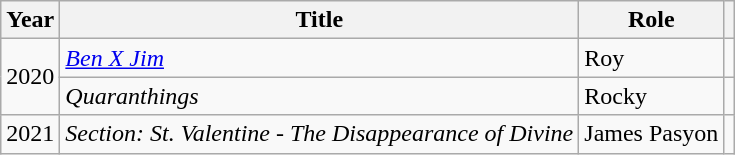<table class="wikitable sortable">
<tr>
<th>Year</th>
<th>Title</th>
<th>Role</th>
<th></th>
</tr>
<tr>
<td rowspan="2">2020</td>
<td><em><a href='#'>Ben X Jim</a></em></td>
<td>Roy</td>
<td></td>
</tr>
<tr>
<td><em>Quaranthings</em></td>
<td>Rocky</td>
<td></td>
</tr>
<tr>
<td>2021</td>
<td><em>Section: St. Valentine - The Disappearance of Divine</em></td>
<td>James Pasyon</td>
<td></td>
</tr>
</table>
